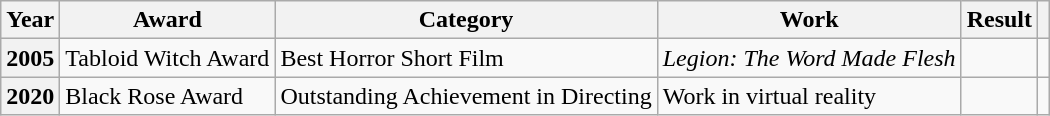<table class="wikitable plainrowheaders sortable">
<tr>
<th scope="col">Year</th>
<th scope="col">Award</th>
<th scope="col">Category</th>
<th scope="col">Work</th>
<th scope="col" class="unsortable">Result</th>
<th scope="col" class="unsortable"></th>
</tr>
<tr>
<th scope="row">2005</th>
<td>Tabloid Witch Award</td>
<td>Best Horror Short Film</td>
<td><em>Legion: The Word Made Flesh</em></td>
<td></td>
<td style="text-align:center;"></td>
</tr>
<tr>
<th scope="row">2020</th>
<td>Black Rose Award</td>
<td>Outstanding Achievement in Directing</td>
<td>Work in virtual reality</td>
<td></td>
<td style="text-align:center;"></td>
</tr>
</table>
